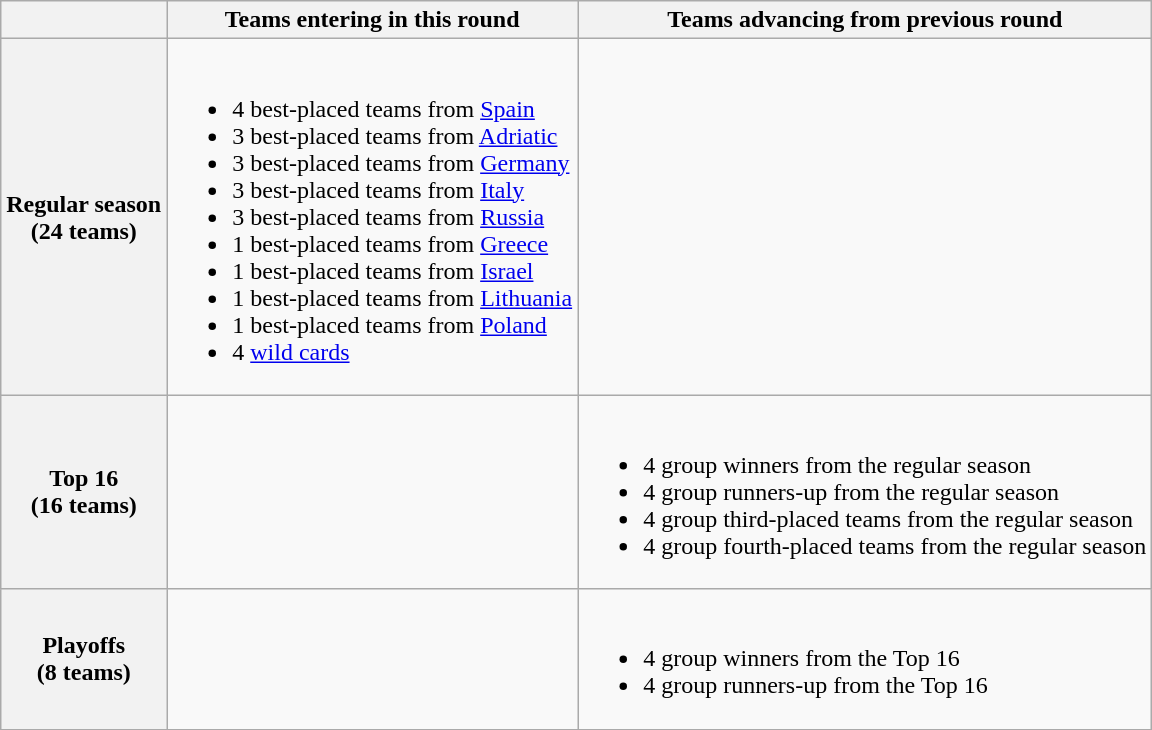<table class="wikitable">
<tr>
<th></th>
<th>Teams entering in this round</th>
<th>Teams advancing from previous round</th>
</tr>
<tr>
<th>Regular season<br>(24 teams)</th>
<td><br><ul><li>4 best-placed teams from <a href='#'>Spain</a></li><li>3 best-placed teams from <a href='#'>Adriatic</a></li><li>3 best-placed teams from <a href='#'>Germany</a></li><li>3 best-placed teams from <a href='#'>Italy</a></li><li>3 best-placed teams from <a href='#'>Russia</a></li><li>1 best-placed teams from <a href='#'>Greece</a></li><li>1 best-placed teams from <a href='#'>Israel</a></li><li>1 best-placed teams from <a href='#'>Lithuania</a></li><li>1 best-placed teams from <a href='#'>Poland</a></li><li>4 <a href='#'>wild cards</a></li></ul></td>
<td></td>
</tr>
<tr>
<th>Top 16<br>(16 teams)</th>
<td></td>
<td><br><ul><li>4 group winners from the regular season</li><li>4 group runners-up from the regular season</li><li>4 group third-placed teams from the regular season</li><li>4 group fourth-placed teams from the regular season</li></ul></td>
</tr>
<tr>
<th>Playoffs<br>(8 teams)</th>
<td></td>
<td><br><ul><li>4 group winners from the Top 16</li><li>4 group runners-up from the Top 16</li></ul></td>
</tr>
</table>
